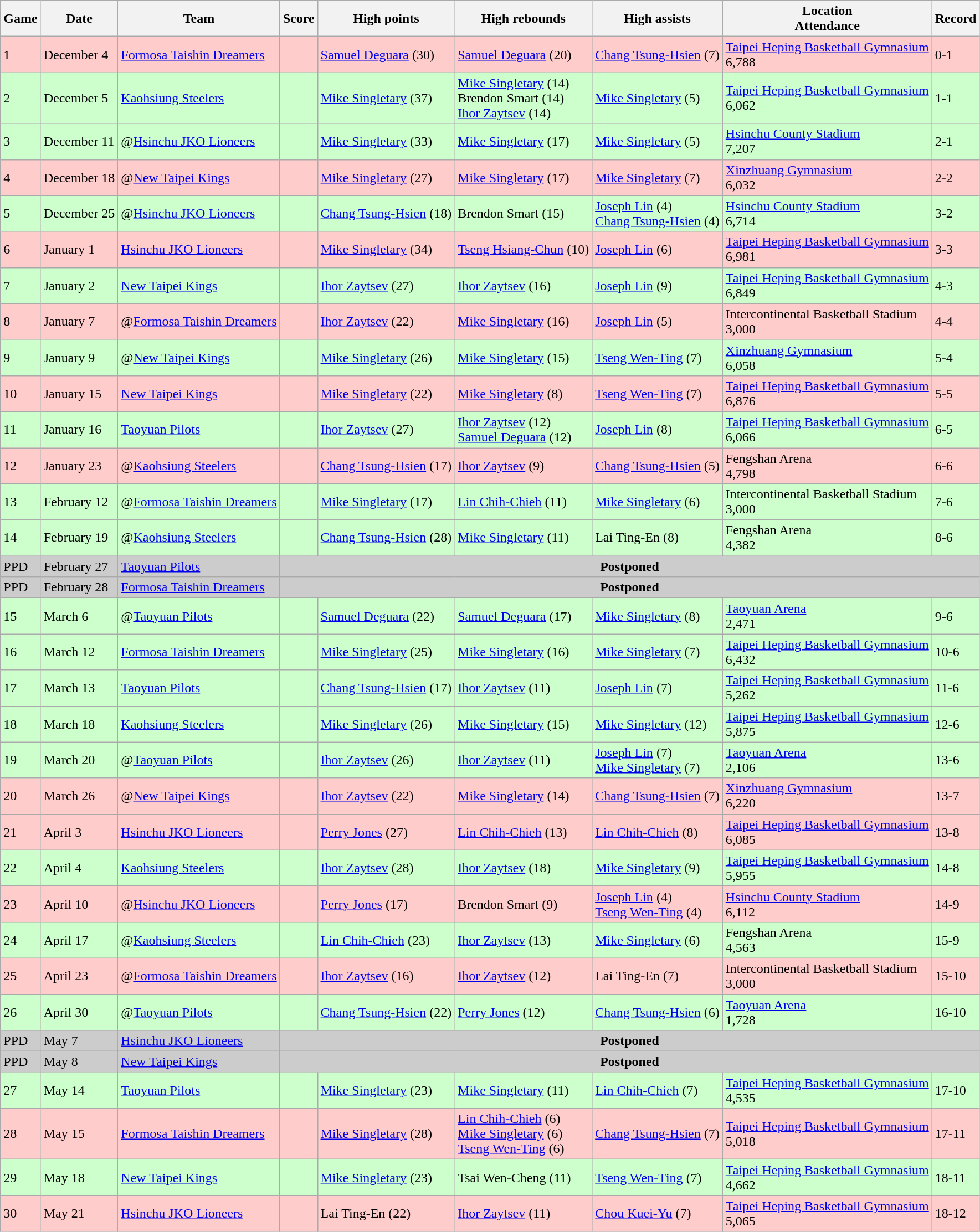<table class="wikitable">
<tr>
<th>Game</th>
<th>Date</th>
<th>Team</th>
<th>Score</th>
<th>High points</th>
<th>High rebounds</th>
<th>High assists</th>
<th>Location<br>Attendance</th>
<th>Record</th>
</tr>
<tr style="background:#fcc;">
<td>1</td>
<td>December 4</td>
<td><a href='#'>Formosa Taishin Dreamers</a></td>
<td></td>
<td><a href='#'>Samuel Deguara</a> (30)</td>
<td><a href='#'>Samuel Deguara</a> (20)</td>
<td><a href='#'>Chang Tsung-Hsien</a> (7)</td>
<td><a href='#'>Taipei Heping Basketball Gymnasium</a><br>6,788</td>
<td>0-1</td>
</tr>
<tr style="background:#cfc;">
<td>2</td>
<td>December 5</td>
<td><a href='#'>Kaohsiung Steelers</a></td>
<td></td>
<td><a href='#'>Mike Singletary</a> (37)</td>
<td><a href='#'>Mike Singletary</a> (14)<br>Brendon Smart (14)<br><a href='#'>Ihor Zaytsev</a> (14)</td>
<td><a href='#'>Mike Singletary</a> (5)</td>
<td><a href='#'>Taipei Heping Basketball Gymnasium</a><br>6,062</td>
<td>1-1</td>
</tr>
<tr style="background:#cfc;">
<td>3</td>
<td>December 11</td>
<td>@<a href='#'>Hsinchu JKO Lioneers</a></td>
<td></td>
<td><a href='#'>Mike Singletary</a> (33)</td>
<td><a href='#'>Mike Singletary</a> (17)</td>
<td><a href='#'>Mike Singletary</a> (5)</td>
<td><a href='#'>Hsinchu County Stadium</a><br>7,207</td>
<td>2-1</td>
</tr>
<tr style="background:#fcc;">
<td>4</td>
<td>December 18</td>
<td>@<a href='#'>New Taipei Kings</a></td>
<td></td>
<td><a href='#'>Mike Singletary</a> (27)</td>
<td><a href='#'>Mike Singletary</a> (17)</td>
<td><a href='#'>Mike Singletary</a> (7)</td>
<td><a href='#'>Xinzhuang Gymnasium</a><br>6,032</td>
<td>2-2</td>
</tr>
<tr style="background:#cfc;">
<td>5</td>
<td>December 25</td>
<td>@<a href='#'>Hsinchu JKO Lioneers</a></td>
<td></td>
<td><a href='#'>Chang Tsung-Hsien</a> (18)</td>
<td>Brendon Smart (15)</td>
<td><a href='#'>Joseph Lin</a> (4)<br><a href='#'>Chang Tsung-Hsien</a> (4)</td>
<td><a href='#'>Hsinchu County Stadium</a><br>6,714</td>
<td>3-2</td>
</tr>
<tr style="background:#fcc;">
<td>6</td>
<td>January 1</td>
<td><a href='#'>Hsinchu JKO Lioneers</a></td>
<td></td>
<td><a href='#'>Mike Singletary</a> (34)</td>
<td><a href='#'>Tseng Hsiang-Chun</a> (10)</td>
<td><a href='#'>Joseph Lin</a> (6)</td>
<td><a href='#'>Taipei Heping Basketball Gymnasium</a><br>6,981</td>
<td>3-3</td>
</tr>
<tr style="background:#cfc;">
<td>7</td>
<td>January 2</td>
<td><a href='#'>New Taipei Kings</a></td>
<td></td>
<td><a href='#'>Ihor Zaytsev</a> (27)</td>
<td><a href='#'>Ihor Zaytsev</a> (16)</td>
<td><a href='#'>Joseph Lin</a> (9)</td>
<td><a href='#'>Taipei Heping Basketball Gymnasium</a><br>6,849</td>
<td>4-3</td>
</tr>
<tr style="background:#fcc;">
<td>8</td>
<td>January 7</td>
<td>@<a href='#'>Formosa Taishin Dreamers</a></td>
<td></td>
<td><a href='#'>Ihor Zaytsev</a> (22)</td>
<td><a href='#'>Mike Singletary</a> (16)</td>
<td><a href='#'>Joseph Lin</a> (5)</td>
<td>Intercontinental Basketball Stadium<br>3,000</td>
<td>4-4</td>
</tr>
<tr style="background:#cfc;">
<td>9</td>
<td>January 9</td>
<td>@<a href='#'>New Taipei Kings</a></td>
<td></td>
<td><a href='#'>Mike Singletary</a> (26)</td>
<td><a href='#'>Mike Singletary</a> (15)</td>
<td><a href='#'>Tseng Wen-Ting</a> (7)</td>
<td><a href='#'>Xinzhuang Gymnasium</a><br>6,058</td>
<td>5-4</td>
</tr>
<tr style="background:#fcc;">
<td>10</td>
<td>January 15</td>
<td><a href='#'>New Taipei Kings</a></td>
<td></td>
<td><a href='#'>Mike Singletary</a> (22)</td>
<td><a href='#'>Mike Singletary</a> (8)</td>
<td><a href='#'>Tseng Wen-Ting</a> (7)</td>
<td><a href='#'>Taipei Heping Basketball Gymnasium</a><br>6,876</td>
<td>5-5</td>
</tr>
<tr style="background:#cfc;">
<td>11</td>
<td>January 16</td>
<td><a href='#'>Taoyuan Pilots</a></td>
<td></td>
<td><a href='#'>Ihor Zaytsev</a> (27)</td>
<td><a href='#'>Ihor Zaytsev</a> (12)<br><a href='#'>Samuel Deguara</a> (12)</td>
<td><a href='#'>Joseph Lin</a> (8)</td>
<td><a href='#'>Taipei Heping Basketball Gymnasium</a><br>6,066</td>
<td>6-5</td>
</tr>
<tr style="background:#fcc;">
<td>12</td>
<td>January 23</td>
<td>@<a href='#'>Kaohsiung Steelers</a></td>
<td></td>
<td><a href='#'>Chang Tsung-Hsien</a> (17)</td>
<td><a href='#'>Ihor Zaytsev</a> (9)</td>
<td><a href='#'>Chang Tsung-Hsien</a> (5)</td>
<td>Fengshan Arena<br>4,798</td>
<td>6-6</td>
</tr>
<tr style="background:#cfc;">
<td>13</td>
<td>February 12</td>
<td>@<a href='#'>Formosa Taishin Dreamers</a></td>
<td></td>
<td><a href='#'>Mike Singletary</a> (17)</td>
<td><a href='#'>Lin Chih-Chieh</a> (11)</td>
<td><a href='#'>Mike Singletary</a> (6)</td>
<td>Intercontinental Basketball Stadium<br>3,000</td>
<td>7-6</td>
</tr>
<tr style="background:#cfc;">
<td>14</td>
<td>February 19</td>
<td>@<a href='#'>Kaohsiung Steelers</a></td>
<td></td>
<td><a href='#'>Chang Tsung-Hsien</a> (28)</td>
<td><a href='#'>Mike Singletary</a> (11)</td>
<td>Lai Ting-En (8)</td>
<td>Fengshan Arena<br>4,382</td>
<td>8-6</td>
</tr>
<tr style="background:#ccc">
<td>PPD</td>
<td>February 27</td>
<td><a href='#'>Taoyuan Pilots</a></td>
<td colspan = 6 style="text-align:center"><strong>Postponed</strong></td>
</tr>
<tr style="background:#ccc">
<td>PPD</td>
<td>February 28</td>
<td><a href='#'>Formosa Taishin Dreamers</a></td>
<td colspan = 6 style="text-align:center"><strong>Postponed</strong></td>
</tr>
<tr style="background:#cfc;">
<td>15</td>
<td>March 6</td>
<td>@<a href='#'>Taoyuan Pilots</a></td>
<td></td>
<td><a href='#'>Samuel Deguara</a> (22)</td>
<td><a href='#'>Samuel Deguara</a> (17)</td>
<td><a href='#'>Mike Singletary</a> (8)</td>
<td><a href='#'>Taoyuan Arena</a><br>2,471</td>
<td>9-6</td>
</tr>
<tr style="background:#cfc;">
<td>16</td>
<td>March 12</td>
<td><a href='#'>Formosa Taishin Dreamers</a></td>
<td></td>
<td><a href='#'>Mike Singletary</a> (25)</td>
<td><a href='#'>Mike Singletary</a> (16)</td>
<td><a href='#'>Mike Singletary</a> (7)</td>
<td><a href='#'>Taipei Heping Basketball Gymnasium</a><br>6,432</td>
<td>10-6</td>
</tr>
<tr style="background:#cfc;">
<td>17</td>
<td>March 13</td>
<td><a href='#'>Taoyuan Pilots</a></td>
<td></td>
<td><a href='#'>Chang Tsung-Hsien</a> (17)</td>
<td><a href='#'>Ihor Zaytsev</a> (11)</td>
<td><a href='#'>Joseph Lin</a> (7)</td>
<td><a href='#'>Taipei Heping Basketball Gymnasium</a><br>5,262</td>
<td>11-6</td>
</tr>
<tr style="background:#cfc;">
<td>18</td>
<td>March 18</td>
<td><a href='#'>Kaohsiung Steelers</a></td>
<td></td>
<td><a href='#'>Mike Singletary</a> (26)</td>
<td><a href='#'>Mike Singletary</a> (15)</td>
<td><a href='#'>Mike Singletary</a> (12)</td>
<td><a href='#'>Taipei Heping Basketball Gymnasium</a><br>5,875</td>
<td>12-6</td>
</tr>
<tr style="background:#cfc;">
<td>19</td>
<td>March 20</td>
<td>@<a href='#'>Taoyuan Pilots</a></td>
<td></td>
<td><a href='#'>Ihor Zaytsev</a> (26)</td>
<td><a href='#'>Ihor Zaytsev</a> (11)</td>
<td><a href='#'>Joseph Lin</a> (7)<br><a href='#'>Mike Singletary</a> (7)</td>
<td><a href='#'>Taoyuan Arena</a><br>2,106</td>
<td>13-6</td>
</tr>
<tr style="background:#fcc;">
<td>20</td>
<td>March 26</td>
<td>@<a href='#'>New Taipei Kings</a></td>
<td></td>
<td><a href='#'>Ihor Zaytsev</a> (22)</td>
<td><a href='#'>Mike Singletary</a> (14)</td>
<td><a href='#'>Chang Tsung-Hsien</a> (7)</td>
<td><a href='#'>Xinzhuang Gymnasium</a><br>6,220</td>
<td>13-7</td>
</tr>
<tr style="background:#fcc;">
<td>21</td>
<td>April 3</td>
<td><a href='#'>Hsinchu JKO Lioneers</a></td>
<td></td>
<td><a href='#'>Perry Jones</a> (27)</td>
<td><a href='#'>Lin Chih-Chieh</a> (13)</td>
<td><a href='#'>Lin Chih-Chieh</a> (8)</td>
<td><a href='#'>Taipei Heping Basketball Gymnasium</a><br>6,085</td>
<td>13-8</td>
</tr>
<tr style="background:#cfc;">
<td>22</td>
<td>April 4</td>
<td><a href='#'>Kaohsiung Steelers</a></td>
<td></td>
<td><a href='#'>Ihor Zaytsev</a> (28)</td>
<td><a href='#'>Ihor Zaytsev</a> (18)</td>
<td><a href='#'>Mike Singletary</a> (9)</td>
<td><a href='#'>Taipei Heping Basketball Gymnasium</a><br>5,955</td>
<td>14-8</td>
</tr>
<tr style="background:#fcc;">
<td>23</td>
<td>April 10</td>
<td>@<a href='#'>Hsinchu JKO Lioneers</a></td>
<td></td>
<td><a href='#'>Perry Jones</a> (17)</td>
<td>Brendon Smart (9)</td>
<td><a href='#'>Joseph Lin</a> (4)<br><a href='#'>Tseng Wen-Ting</a> (4)</td>
<td><a href='#'>Hsinchu County Stadium</a><br>6,112</td>
<td>14-9</td>
</tr>
<tr style="background:#cfc;">
<td>24</td>
<td>April 17</td>
<td>@<a href='#'>Kaohsiung Steelers</a></td>
<td></td>
<td><a href='#'>Lin Chih-Chieh</a> (23)</td>
<td><a href='#'>Ihor Zaytsev</a> (13)</td>
<td><a href='#'>Mike Singletary</a> (6)</td>
<td>Fengshan Arena<br>4,563</td>
<td>15-9</td>
</tr>
<tr style="background:#fcc;">
<td>25</td>
<td>April 23</td>
<td>@<a href='#'>Formosa Taishin Dreamers</a></td>
<td></td>
<td><a href='#'>Ihor Zaytsev</a> (16)</td>
<td><a href='#'>Ihor Zaytsev</a> (12)</td>
<td>Lai Ting-En (7)</td>
<td>Intercontinental Basketball Stadium<br>3,000</td>
<td>15-10</td>
</tr>
<tr style="background:#cfc;">
<td>26</td>
<td>April 30</td>
<td>@<a href='#'>Taoyuan Pilots</a></td>
<td></td>
<td><a href='#'>Chang Tsung-Hsien</a> (22)</td>
<td><a href='#'>Perry Jones</a> (12)</td>
<td><a href='#'>Chang Tsung-Hsien</a> (6)</td>
<td><a href='#'>Taoyuan Arena</a><br>1,728</td>
<td>16-10</td>
</tr>
<tr style="background:#ccc;">
<td>PPD</td>
<td>May 7</td>
<td><a href='#'>Hsinchu JKO Lioneers</a></td>
<td colspan = 6 style="text-align:center"><strong>Postponed</strong></td>
</tr>
<tr style="background:#ccc;">
<td>PPD</td>
<td>May 8</td>
<td><a href='#'>New Taipei Kings</a></td>
<td colspan = 6 style="text-align:center"><strong>Postponed</strong></td>
</tr>
<tr style="background:#cfc;">
<td>27</td>
<td>May 14</td>
<td><a href='#'>Taoyuan Pilots</a></td>
<td></td>
<td><a href='#'>Mike Singletary</a> (23)</td>
<td><a href='#'>Mike Singletary</a> (11)</td>
<td><a href='#'>Lin Chih-Chieh</a> (7)</td>
<td><a href='#'>Taipei Heping Basketball Gymnasium</a><br>4,535</td>
<td>17-10</td>
</tr>
<tr style="background:#fcc;">
<td>28</td>
<td>May 15</td>
<td><a href='#'>Formosa Taishin Dreamers</a></td>
<td></td>
<td><a href='#'>Mike Singletary</a> (28)</td>
<td><a href='#'>Lin Chih-Chieh</a> (6)<br><a href='#'>Mike Singletary</a> (6)<br><a href='#'>Tseng Wen-Ting</a> (6)</td>
<td><a href='#'>Chang Tsung-Hsien</a> (7)</td>
<td><a href='#'>Taipei Heping Basketball Gymnasium</a><br>5,018</td>
<td>17-11</td>
</tr>
<tr style="background:#cfc;">
<td>29</td>
<td>May 18</td>
<td><a href='#'>New Taipei Kings</a></td>
<td></td>
<td><a href='#'>Mike Singletary</a> (23)</td>
<td>Tsai Wen-Cheng (11)</td>
<td><a href='#'>Tseng Wen-Ting</a> (7)</td>
<td><a href='#'>Taipei Heping Basketball Gymnasium</a><br>4,662</td>
<td>18-11</td>
</tr>
<tr style="background:#fcc;">
<td>30</td>
<td>May 21</td>
<td><a href='#'>Hsinchu JKO Lioneers</a></td>
<td></td>
<td>Lai Ting-En (22)</td>
<td><a href='#'>Ihor Zaytsev</a> (11)</td>
<td><a href='#'>Chou Kuei-Yu</a> (7)</td>
<td><a href='#'>Taipei Heping Basketball Gymnasium</a><br>5,065</td>
<td>18-12</td>
</tr>
</table>
